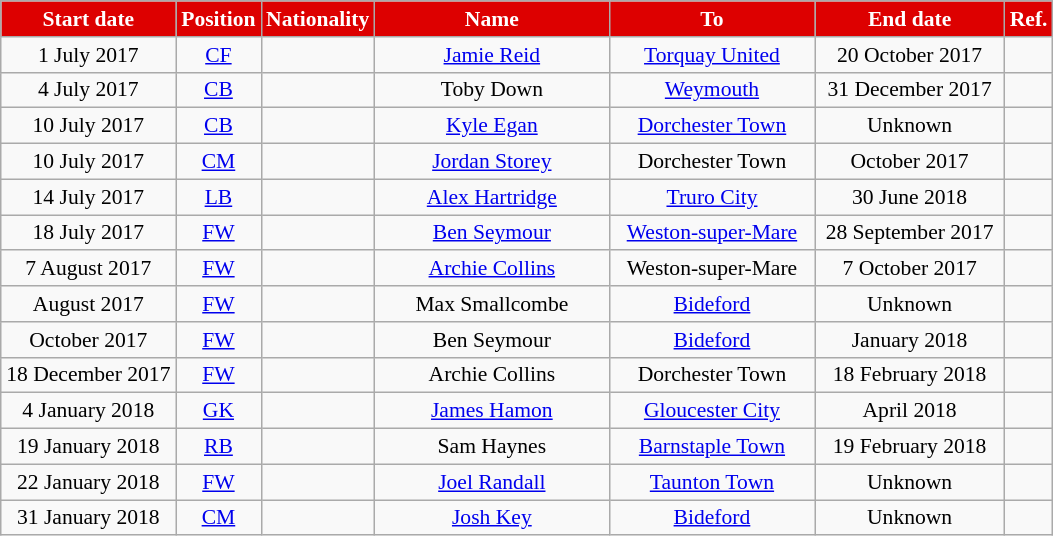<table class="wikitable"  style="text-align:center; font-size:90%; ">
<tr>
<th style="background:#DD0000; color:#FFFFFF; width:110px;">Start date</th>
<th style="background:#DD0000; color:#FFFFFF; width:50px;">Position</th>
<th style="background:#DD0000; color:#FFFFFF; width:50px;">Nationality</th>
<th style="background:#DD0000; color:#FFFFFF; width:150px;">Name</th>
<th style="background:#DD0000; color:#FFFFFF; width:130px;">To</th>
<th style="background:#DD0000; color:#FFFFFF; width:120px;">End date</th>
<th style="background:#DD0000; color:#FFFFFF; width:25px;">Ref.</th>
</tr>
<tr>
<td>1 July 2017</td>
<td><a href='#'>CF</a></td>
<td></td>
<td><a href='#'>Jamie Reid</a></td>
<td><a href='#'>Torquay United</a></td>
<td>20 October 2017</td>
<td></td>
</tr>
<tr>
<td>4 July 2017</td>
<td><a href='#'>CB</a></td>
<td></td>
<td>Toby Down</td>
<td><a href='#'>Weymouth</a></td>
<td>31 December 2017</td>
<td></td>
</tr>
<tr>
<td>10 July 2017</td>
<td><a href='#'>CB</a></td>
<td></td>
<td><a href='#'>Kyle Egan</a></td>
<td><a href='#'>Dorchester Town</a></td>
<td>Unknown</td>
<td></td>
</tr>
<tr>
<td>10 July 2017</td>
<td><a href='#'>CM</a></td>
<td></td>
<td><a href='#'>Jordan Storey</a></td>
<td>Dorchester Town</td>
<td>October 2017</td>
<td></td>
</tr>
<tr>
<td>14 July 2017</td>
<td><a href='#'>LB</a></td>
<td></td>
<td><a href='#'>Alex Hartridge</a></td>
<td><a href='#'>Truro City</a></td>
<td>30 June 2018</td>
<td></td>
</tr>
<tr>
<td>18 July 2017</td>
<td><a href='#'>FW</a></td>
<td></td>
<td><a href='#'>Ben Seymour</a></td>
<td><a href='#'>Weston-super-Mare</a></td>
<td>28 September 2017</td>
<td></td>
</tr>
<tr>
<td>7 August 2017</td>
<td><a href='#'>FW</a></td>
<td></td>
<td><a href='#'>Archie Collins</a></td>
<td>Weston-super-Mare</td>
<td>7 October 2017</td>
<td></td>
</tr>
<tr>
<td>August 2017</td>
<td><a href='#'>FW</a></td>
<td></td>
<td>Max Smallcombe</td>
<td><a href='#'>Bideford</a></td>
<td>Unknown</td>
<td></td>
</tr>
<tr>
<td>October 2017</td>
<td><a href='#'>FW</a></td>
<td></td>
<td>Ben Seymour</td>
<td><a href='#'>Bideford</a></td>
<td>January 2018</td>
<td></td>
</tr>
<tr>
<td>18 December 2017</td>
<td><a href='#'>FW</a></td>
<td></td>
<td>Archie Collins</td>
<td>Dorchester Town</td>
<td>18 February 2018</td>
<td></td>
</tr>
<tr>
<td>4 January 2018</td>
<td><a href='#'>GK</a></td>
<td></td>
<td><a href='#'>James Hamon</a></td>
<td><a href='#'>Gloucester City</a></td>
<td>April 2018</td>
<td></td>
</tr>
<tr>
<td>19 January 2018</td>
<td><a href='#'>RB</a></td>
<td></td>
<td>Sam Haynes</td>
<td><a href='#'>Barnstaple Town</a></td>
<td>19 February 2018</td>
<td></td>
</tr>
<tr>
<td>22 January 2018</td>
<td><a href='#'>FW</a></td>
<td></td>
<td><a href='#'>Joel Randall</a></td>
<td><a href='#'>Taunton Town</a></td>
<td>Unknown</td>
<td></td>
</tr>
<tr>
<td>31 January 2018</td>
<td><a href='#'>CM</a></td>
<td></td>
<td><a href='#'>Josh Key</a></td>
<td><a href='#'>Bideford</a></td>
<td>Unknown</td>
<td></td>
</tr>
</table>
